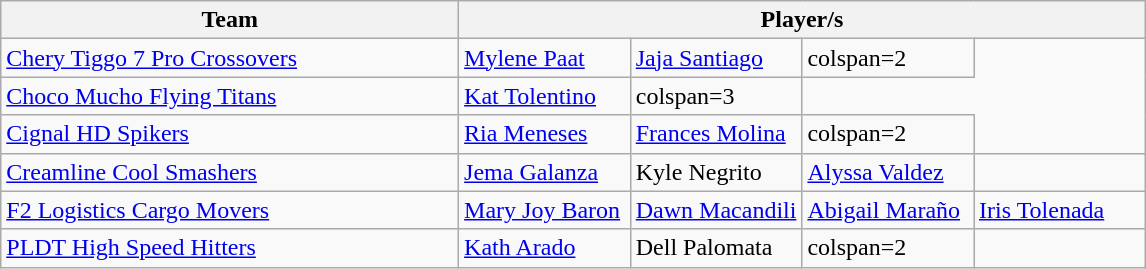<table class="wikitable"; font-size:85%; text-align:left">
<tr>
<th width=40%>Team</th>
<th colspan=4 width=60%>Player/s</th>
</tr>
<tr>
<td><a href='#'>Chery Tiggo 7 Pro Crossovers</a></td>
<td><a href='#'>Mylene Paat</a></td>
<td><a href='#'>Jaja Santiago</a></td>
<td>colspan=2</td>
</tr>
<tr>
<td><a href='#'>Choco Mucho Flying Titans</a></td>
<td><a href='#'>Kat Tolentino</a></td>
<td>colspan=3</td>
</tr>
<tr>
<td><a href='#'>Cignal HD Spikers</a></td>
<td><a href='#'>Ria Meneses</a></td>
<td><a href='#'>Frances Molina</a></td>
<td>colspan=2</td>
</tr>
<tr>
<td><a href='#'>Creamline Cool Smashers</a></td>
<td><a href='#'>Jema Galanza</a></td>
<td>Kyle Negrito</td>
<td><a href='#'>Alyssa Valdez</a></td>
<td></td>
</tr>
<tr>
<td><a href='#'>F2 Logistics Cargo Movers</a></td>
<td width=15%><a href='#'>Mary Joy Baron</a></td>
<td width=15%><a href='#'>Dawn Macandili</a></td>
<td width=15%><a href='#'>Abigail Maraño</a></td>
<td width=15%><a href='#'>Iris Tolenada</a></td>
</tr>
<tr>
<td><a href='#'>PLDT High Speed Hitters</a></td>
<td><a href='#'>Kath Arado</a></td>
<td>Dell Palomata</td>
<td>colspan=2</td>
</tr>
</table>
